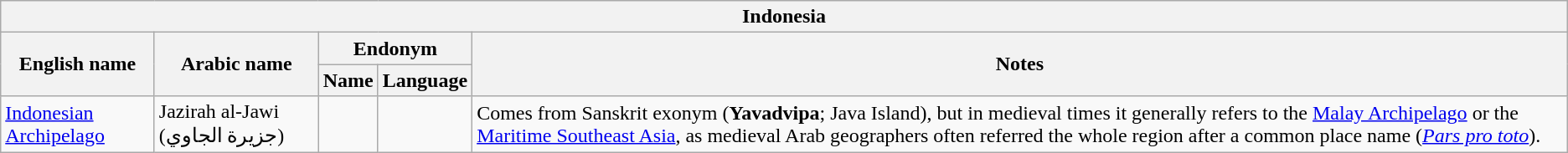<table class="wikitable sortable">
<tr>
<th colspan="5">Indonesia</th>
</tr>
<tr>
<th rowspan="2">English name</th>
<th rowspan="2">Arabic name</th>
<th colspan="2">Endonym</th>
<th rowspan="2">Notes</th>
</tr>
<tr>
<th>Name</th>
<th>Language</th>
</tr>
<tr>
<td><a href='#'>Indonesian Archipelago</a></td>
<td>Jazirah al-Jawi (جزيرة الجاوي)</td>
<td></td>
<td></td>
<td>Comes from Sanskrit exonym (<strong>Yavadvipa</strong>; Java Island), but in medieval times it generally refers to the <a href='#'>Malay Archipelago</a> or the <a href='#'>Maritime Southeast Asia</a>, as medieval Arab geographers often referred the whole region after a common place name (<em><a href='#'>Pars pro toto</a></em>).</td>
</tr>
</table>
